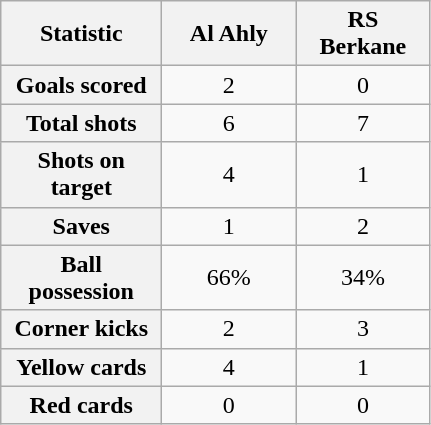<table class="wikitable plainrowheaders" style="text-align:center">
<tr>
<th scope="col" style="width:100px">Statistic</th>
<th scope="col" style="width:82px">Al Ahly</th>
<th scope="col" style="width:82px">RS Berkane</th>
</tr>
<tr>
<th scope=row>Goals scored</th>
<td>2</td>
<td>0</td>
</tr>
<tr>
<th scope=row>Total shots</th>
<td>6</td>
<td>7</td>
</tr>
<tr>
<th scope=row>Shots on target</th>
<td>4</td>
<td>1</td>
</tr>
<tr>
<th scope=row>Saves</th>
<td>1</td>
<td>2</td>
</tr>
<tr>
<th scope=row>Ball possession</th>
<td>66%</td>
<td>34%</td>
</tr>
<tr>
<th scope=row>Corner kicks</th>
<td>2</td>
<td>3</td>
</tr>
<tr>
<th scope=row>Yellow cards</th>
<td>4</td>
<td>1</td>
</tr>
<tr>
<th scope=row>Red cards</th>
<td>0</td>
<td>0</td>
</tr>
</table>
